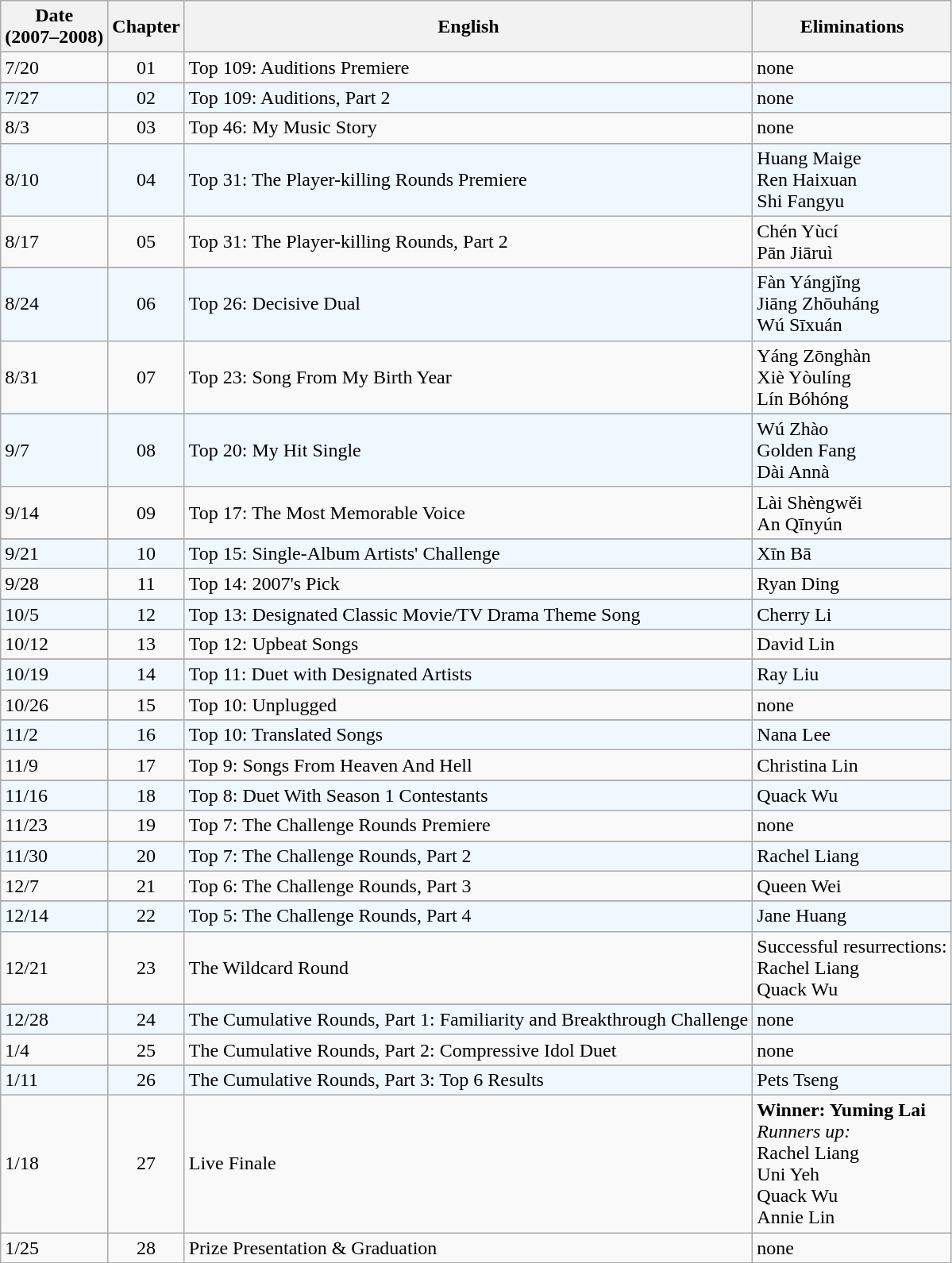<table class="wikitable">
<tr>
<th>Date <br> (2007–2008)</th>
<th>Chapter</th>
<th>English</th>
<th>Eliminations</th>
</tr>
<tr>
<td>7/20</td>
<td align="center">01</td>
<td>Top 109: Auditions Premiere</td>
<td>none</td>
</tr>
<tr>
</tr>
<tr bgcolor="#F0F8FF">
<td>7/27</td>
<td align="center">02</td>
<td>Top 109: Auditions, Part 2</td>
<td>none</td>
</tr>
<tr>
<td>8/3</td>
<td align="center">03</td>
<td>Top 46: My Music Story</td>
<td>none</td>
</tr>
<tr>
</tr>
<tr bgcolor="#F0F8FF">
<td>8/10</td>
<td align="center">04</td>
<td>Top 31: The Player-killing Rounds Premiere</td>
<td>Huang Maige<br>Ren Haixuan<br>Shi Fangyu</td>
</tr>
<tr>
<td>8/17</td>
<td align="center">05</td>
<td>Top 31: The Player-killing Rounds, Part 2</td>
<td>Chén Yùcí<br>Pān Jiāruì</td>
</tr>
<tr>
</tr>
<tr bgcolor="#F0F8FF">
<td>8/24</td>
<td align="center">06</td>
<td>Top 26: Decisive Dual</td>
<td>Fàn Yángjĭng<br>Jiāng Zhōuháng<br>Wú Sīxuán</td>
</tr>
<tr>
<td>8/31</td>
<td align="center">07</td>
<td>Top 23: Song From My Birth Year</td>
<td>Yáng Zōnghàn<br>Xiè Yòulíng<br>Lín Bóhóng</td>
</tr>
<tr>
</tr>
<tr bgcolor="#F0F8FF">
<td>9/7</td>
<td align="center">08</td>
<td>Top 20: My Hit Single</td>
<td>Wú Zhào<br>Golden Fang<br>Dài Annà</td>
</tr>
<tr>
<td>9/14</td>
<td align="center">09</td>
<td>Top 17: The Most Memorable Voice</td>
<td>Lài Shèngwěi<br>An Qīnyún</td>
</tr>
<tr>
</tr>
<tr bgcolor="#F0F8FF">
<td>9/21</td>
<td align="center">10</td>
<td>Top 15: Single-Album Artists' Challenge</td>
<td>Xīn Bā</td>
</tr>
<tr>
<td>9/28</td>
<td align="center">11</td>
<td>Top 14: 2007's Pick</td>
<td>Ryan Ding</td>
</tr>
<tr>
</tr>
<tr bgcolor="#F0F8FF">
<td>10/5</td>
<td align="center">12</td>
<td>Top 13: Designated Classic Movie/TV Drama Theme Song</td>
<td>Cherry Li</td>
</tr>
<tr>
<td>10/12</td>
<td align="center">13</td>
<td>Top 12: Upbeat Songs</td>
<td>David Lin</td>
</tr>
<tr>
</tr>
<tr bgcolor="#F0F8FF">
<td>10/19</td>
<td align="center">14</td>
<td>Top 11: Duet with Designated Artists</td>
<td>Ray Liu</td>
</tr>
<tr>
<td>10/26</td>
<td align="center">15</td>
<td>Top 10: Unplugged</td>
<td>none</td>
</tr>
<tr>
</tr>
<tr bgcolor="#F0F8FF">
<td>11/2</td>
<td align="center">16</td>
<td>Top 10: Translated Songs</td>
<td>Nana Lee</td>
</tr>
<tr>
<td>11/9</td>
<td align="center">17</td>
<td>Top 9: Songs From Heaven And Hell</td>
<td>Christina Lin</td>
</tr>
<tr>
</tr>
<tr bgcolor="#F0F8FF">
<td>11/16</td>
<td align="center">18</td>
<td>Top 8: Duet With Season 1 Contestants</td>
<td>Quack Wu</td>
</tr>
<tr>
<td>11/23</td>
<td align="center">19</td>
<td>Top 7: The Challenge Rounds Premiere</td>
<td>none</td>
</tr>
<tr>
</tr>
<tr bgcolor="#F0F8FF">
<td>11/30</td>
<td align="center">20</td>
<td>Top 7: The Challenge Rounds, Part 2</td>
<td>Rachel Liang</td>
</tr>
<tr>
<td>12/7</td>
<td align="center">21</td>
<td>Top 6: The Challenge Rounds, Part 3</td>
<td>Queen Wei</td>
</tr>
<tr>
</tr>
<tr bgcolor="#F0F8FF">
<td>12/14</td>
<td align="center">22</td>
<td>Top 5: The Challenge Rounds, Part 4</td>
<td>Jane Huang</td>
</tr>
<tr>
<td>12/21</td>
<td align="center">23</td>
<td>The Wildcard Round</td>
<td>Successful resurrections:<br>Rachel Liang<br>Quack Wu</td>
</tr>
<tr>
</tr>
<tr bgcolor="#F0F8FF">
<td>12/28</td>
<td align="center">24</td>
<td>The Cumulative Rounds, Part 1: Familiarity and Breakthrough Challenge</td>
<td>none</td>
</tr>
<tr>
<td>1/4</td>
<td align="center">25</td>
<td>The Cumulative Rounds, Part 2: Compressive Idol Duet</td>
<td>none</td>
</tr>
<tr>
</tr>
<tr bgcolor="#F0F8FF">
<td>1/11</td>
<td align="center">26</td>
<td>The Cumulative Rounds, Part 3: Top 6 Results</td>
<td>Pets Tseng</td>
</tr>
<tr>
<td>1/18</td>
<td align="center">27</td>
<td>Live Finale</td>
<td><strong>Winner: Yuming Lai</strong><br><em>Runners up:</em><br>Rachel Liang<br> Uni Yeh<br>Quack Wu<br>Annie Lin</td>
</tr>
<tr>
<td>1/25</td>
<td align="center">28</td>
<td>Prize Presentation & Graduation</td>
<td>none</td>
</tr>
</table>
